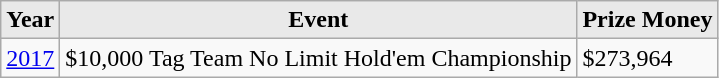<table class="wikitable">
<tr>
<th style="background: #E9E9E9;">Year</th>
<th style="background: #E9E9E9;">Event</th>
<th style="background: #E9E9E9;">Prize Money</th>
</tr>
<tr>
<td><a href='#'>2017</a></td>
<td>$10,000 Tag Team No Limit Hold'em Championship</td>
<td>$273,964</td>
</tr>
</table>
